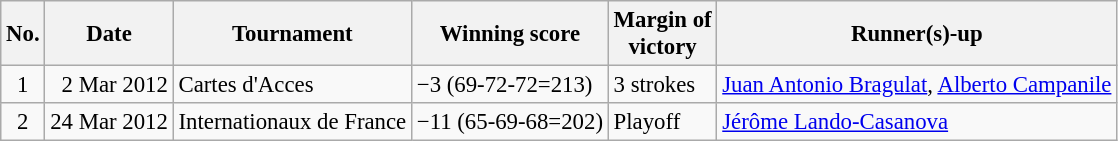<table class="wikitable" style="font-size:95%;">
<tr>
<th>No.</th>
<th>Date</th>
<th>Tournament</th>
<th>Winning score</th>
<th>Margin of<br>victory</th>
<th>Runner(s)-up</th>
</tr>
<tr>
<td align=center>1</td>
<td align=right>2 Mar 2012</td>
<td>Cartes d'Acces</td>
<td>−3 (69-72-72=213)</td>
<td>3 strokes</td>
<td> <a href='#'>Juan Antonio Bragulat</a>,  <a href='#'>Alberto Campanile</a></td>
</tr>
<tr>
<td align=center>2</td>
<td align=right>24 Mar 2012</td>
<td>Internationaux de France</td>
<td>−11 (65-69-68=202)</td>
<td>Playoff</td>
<td> <a href='#'>Jérôme Lando-Casanova</a></td>
</tr>
</table>
